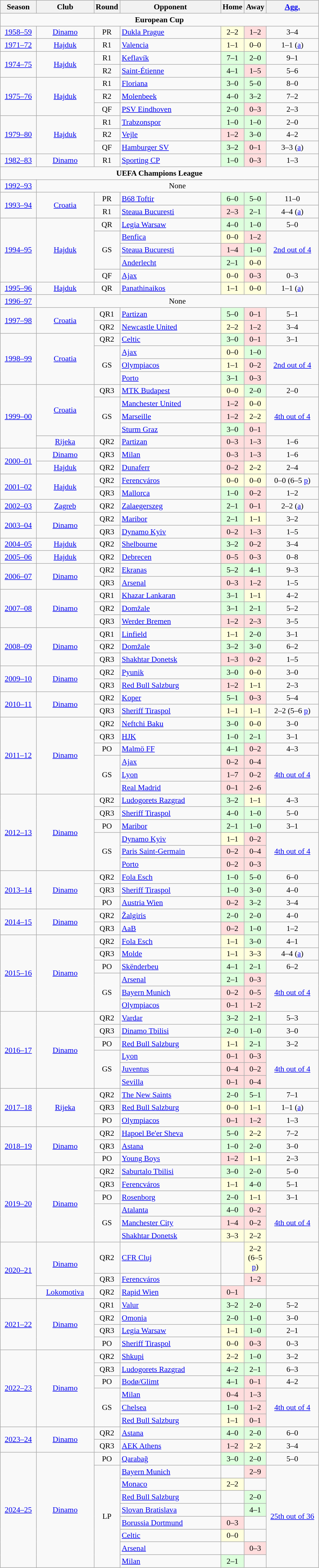<table class="wikitable" style="font-size:90%; text-align: center">
<tr>
<th width="60">Season</th>
<th width="100">Club</th>
<th width="30">Round</th>
<th width="180">Opponent</th>
<th width="30">Home</th>
<th width="30">Away</th>
<th width="90"><a href='#'>Agg.</a></th>
</tr>
<tr>
<td colspan="7" align="center"><strong>European Cup</strong></td>
</tr>
<tr>
<td><a href='#'>1958–59</a></td>
<td><a href='#'>Dinamo</a></td>
<td>PR</td>
<td align="left"> <a href='#'>Dukla Prague</a></td>
<td bgcolor="#ffffdd">2–2</td>
<td bgcolor="#ffdddd">1–2</td>
<td>3–4</td>
</tr>
<tr>
<td><a href='#'>1971–72</a></td>
<td><a href='#'>Hajduk</a></td>
<td>R1</td>
<td align="left"> <a href='#'>Valencia</a></td>
<td bgcolor="#ffffdd">1–1</td>
<td bgcolor="#ffffdd">0–0</td>
<td>1–1 (<a href='#'>a</a>)</td>
</tr>
<tr>
<td rowspan=2><a href='#'>1974–75</a></td>
<td rowspan=2><a href='#'>Hajduk</a></td>
<td>R1</td>
<td align="left"> <a href='#'>Keflavík</a></td>
<td bgcolor="#ddffdd">7–1</td>
<td bgcolor="#ddffdd">2–0</td>
<td>9–1</td>
</tr>
<tr>
<td>R2</td>
<td align="left"> <a href='#'>Saint-Étienne</a></td>
<td bgcolor="#ddffdd">4–1</td>
<td bgcolor="#ffdddd">1–5</td>
<td>5–6</td>
</tr>
<tr>
<td rowspan=3><a href='#'>1975–76</a></td>
<td rowspan=3><a href='#'>Hajduk</a></td>
<td>R1</td>
<td align="left"> <a href='#'>Floriana</a></td>
<td bgcolor="#ddffdd">3–0</td>
<td bgcolor="#ddffdd">5–0</td>
<td>8–0</td>
</tr>
<tr>
<td>R2</td>
<td align="left"> <a href='#'>Molenbeek</a></td>
<td bgcolor="#ddffdd">4–0</td>
<td bgcolor="#ddffdd">3–2</td>
<td>7–2</td>
</tr>
<tr>
<td>QF</td>
<td align="left"> <a href='#'>PSV Eindhoven</a></td>
<td bgcolor="#ddffdd">2–0</td>
<td bgcolor="#ffdddd">0–3 </td>
<td>2–3</td>
</tr>
<tr>
<td rowspan=3><a href='#'>1979–80</a></td>
<td rowspan=3><a href='#'>Hajduk</a></td>
<td>R1</td>
<td align="left"> <a href='#'>Trabzonspor</a></td>
<td bgcolor="#ddffdd">1–0</td>
<td bgcolor="#ddffdd">1–0</td>
<td>2–0</td>
</tr>
<tr>
<td>R2</td>
<td align="left"> <a href='#'>Vejle</a></td>
<td bgcolor="#ffdddd">1–2</td>
<td bgcolor="#ddffdd">3–0</td>
<td>4–2</td>
</tr>
<tr>
<td>QF</td>
<td align="left"> <a href='#'>Hamburger SV</a></td>
<td bgcolor="#ddffdd">3–2</td>
<td bgcolor="#ffdddd">0–1</td>
<td>3–3 (<a href='#'>a</a>)</td>
</tr>
<tr>
<td><a href='#'>1982–83</a></td>
<td><a href='#'>Dinamo</a></td>
<td>R1</td>
<td align="left"> <a href='#'>Sporting CP</a></td>
<td bgcolor="#ddffdd">1–0</td>
<td bgcolor="#ffdddd">0–3</td>
<td>1–3</td>
</tr>
<tr>
<td colspan="7" align="center"><strong>UEFA Champions League</strong></td>
</tr>
<tr>
<td><a href='#'>1992–93</a></td>
<td colspan=6>None</td>
</tr>
<tr>
<td rowspan=2><a href='#'>1993–94</a></td>
<td rowspan=2><a href='#'>Croatia</a></td>
<td>PR</td>
<td align="left"> <a href='#'>B68 Toftir</a></td>
<td bgcolor="#ddffdd">6–0</td>
<td bgcolor="#ddffdd">5–0</td>
<td>11–0</td>
</tr>
<tr>
<td>R1</td>
<td align="left"> <a href='#'>Steaua București</a></td>
<td bgcolor="#ffdddd">2–3</td>
<td bgcolor="#ddffdd">2–1</td>
<td>4–4 (<a href='#'>a</a>)</td>
</tr>
<tr>
<td rowspan=5><a href='#'>1994–95</a></td>
<td rowspan=5><a href='#'>Hajduk</a></td>
<td>QR</td>
<td align="left"> <a href='#'>Legia Warsaw</a></td>
<td bgcolor="#ddffdd">4–0</td>
<td bgcolor="#ddffdd">1–0</td>
<td>5–0</td>
</tr>
<tr>
<td rowspan=3>GS</td>
<td align="left"> <a href='#'>Benfica</a></td>
<td bgcolor="#ffffdd">0–0</td>
<td bgcolor="#ffdddd">1–2</td>
<td rowspan=3><a href='#'>2nd out of 4</a></td>
</tr>
<tr>
<td align="left"> <a href='#'>Steaua București</a></td>
<td bgcolor="#ffdddd">1–4</td>
<td bgcolor="#ddffdd">1–0</td>
</tr>
<tr>
<td align="left"> <a href='#'>Anderlecht</a></td>
<td bgcolor="#ddffdd">2–1</td>
<td bgcolor="#ffffdd">0–0</td>
</tr>
<tr>
<td>QF</td>
<td align="left"> <a href='#'>Ajax</a></td>
<td bgcolor="#ffffdd">0–0</td>
<td bgcolor="#ffdddd">0–3</td>
<td>0–3</td>
</tr>
<tr>
<td><a href='#'>1995–96</a></td>
<td><a href='#'>Hajduk</a></td>
<td>QR</td>
<td align="left"> <a href='#'>Panathinaikos</a></td>
<td bgcolor="#ffffdd">1–1</td>
<td bgcolor="#ffffdd">0–0</td>
<td>1–1 (<a href='#'>a</a>)</td>
</tr>
<tr>
<td><a href='#'>1996–97</a></td>
<td colspan=6>None</td>
</tr>
<tr>
<td rowspan=2><a href='#'>1997–98</a></td>
<td rowspan=2><a href='#'>Croatia</a></td>
<td>QR1</td>
<td align="left"> <a href='#'>Partizan</a></td>
<td bgcolor="#ddffdd">5–0</td>
<td bgcolor="#ffdddd">0–1</td>
<td>5–1</td>
</tr>
<tr>
<td>QR2</td>
<td align="left"> <a href='#'>Newcastle United</a></td>
<td bgcolor="#ffffdd">2–2 </td>
<td bgcolor="#ffdddd">1–2</td>
<td>3–4</td>
</tr>
<tr>
<td rowspan=4><a href='#'>1998–99</a></td>
<td rowspan=4><a href='#'>Croatia</a></td>
<td>QR2</td>
<td align="left"> <a href='#'>Celtic</a></td>
<td bgcolor="#ddffdd">3–0</td>
<td bgcolor="#ffdddd">0–1</td>
<td>3–1</td>
</tr>
<tr>
<td rowspan=3>GS</td>
<td align="left"> <a href='#'>Ajax</a></td>
<td bgcolor="#ffffdd">0–0</td>
<td bgcolor="#ddffdd">1–0</td>
<td rowspan=3><a href='#'>2nd out of 4</a></td>
</tr>
<tr>
<td align="left"> <a href='#'>Olympiacos</a></td>
<td bgcolor="#ffffdd">1–1</td>
<td bgcolor="#ffdddd">0–2</td>
</tr>
<tr>
<td align="left"> <a href='#'>Porto</a></td>
<td bgcolor="#ddffdd">3–1</td>
<td bgcolor="#ffdddd">0–3</td>
</tr>
<tr>
<td rowspan=5><a href='#'>1999–00</a></td>
<td rowspan=4><a href='#'>Croatia</a></td>
<td>QR3</td>
<td align="left"> <a href='#'>MTK Budapest</a></td>
<td bgcolor="#ffffdd">0–0</td>
<td bgcolor="#ddffdd">2–0</td>
<td>2–0</td>
</tr>
<tr>
<td rowspan=3>GS</td>
<td align="left"> <a href='#'>Manchester United</a></td>
<td bgcolor="#ffdddd">1–2</td>
<td bgcolor="#ffffdd">0–0</td>
<td rowspan=3><a href='#'>4th out of 4</a></td>
</tr>
<tr>
<td align="left"> <a href='#'>Marseille</a></td>
<td bgcolor="#ffdddd">1–2</td>
<td bgcolor="#ffffdd">2–2</td>
</tr>
<tr>
<td align="left"> <a href='#'>Sturm Graz</a></td>
<td bgcolor="#ddffdd">3–0</td>
<td bgcolor="#ffdddd">0–1</td>
</tr>
<tr>
<td><a href='#'>Rijeka</a></td>
<td>QR2</td>
<td align="left"> <a href='#'>Partizan</a></td>
<td bgcolor="#ffdddd">0–3</td>
<td bgcolor="#ffdddd">1–3</td>
<td>1–6</td>
</tr>
<tr>
<td rowspan=2><a href='#'>2000–01</a></td>
<td><a href='#'>Dinamo</a></td>
<td>QR3</td>
<td align="left"> <a href='#'>Milan</a></td>
<td bgcolor="#ffdddd">0–3</td>
<td bgcolor="#ffdddd">1–3</td>
<td>1–6</td>
</tr>
<tr>
<td><a href='#'>Hajduk</a></td>
<td>QR2</td>
<td align="left"> <a href='#'>Dunaferr</a></td>
<td bgcolor="#ffdddd">0–2</td>
<td bgcolor="#ffffdd">2–2</td>
<td>2–4</td>
</tr>
<tr>
<td rowspan=2><a href='#'>2001–02</a></td>
<td rowspan=2><a href='#'>Hajduk</a></td>
<td>QR2</td>
<td align="left"> <a href='#'>Ferencváros</a></td>
<td bgcolor="#ffffdd">0–0</td>
<td bgcolor="#ffffdd">0–0</td>
<td>0–0 (6–5 <a href='#'>p</a>)</td>
</tr>
<tr>
<td>QR3</td>
<td align="left"> <a href='#'>Mallorca</a></td>
<td bgcolor="#ddffdd">1–0</td>
<td bgcolor="#ffdddd">0–2 </td>
<td>1–2</td>
</tr>
<tr>
<td><a href='#'>2002–03</a></td>
<td><a href='#'>Zagreb</a></td>
<td>QR2</td>
<td align="left"> <a href='#'>Zalaegerszeg</a></td>
<td bgcolor="#ddffdd">2–1</td>
<td bgcolor="#ffdddd">0–1</td>
<td>2–2 (<a href='#'>a</a>)</td>
</tr>
<tr>
<td rowspan=2><a href='#'>2003–04</a></td>
<td rowspan=2><a href='#'>Dinamo</a></td>
<td>QR2</td>
<td align="left"> <a href='#'>Maribor</a></td>
<td bgcolor="#ddffdd">2–1</td>
<td bgcolor="#ffffdd">1–1</td>
<td>3–2</td>
</tr>
<tr>
<td>QR3</td>
<td align="left"> <a href='#'>Dynamo Kyiv</a></td>
<td bgcolor="#ffdddd">0–2</td>
<td bgcolor="#ffdddd">1–3</td>
<td>1–5</td>
</tr>
<tr>
<td><a href='#'>2004–05</a></td>
<td><a href='#'>Hajduk</a></td>
<td>QR2</td>
<td align="left"> <a href='#'>Shelbourne</a></td>
<td bgcolor="#ddffdd">3–2</td>
<td bgcolor="#ffdddd">0–2</td>
<td>3–4</td>
</tr>
<tr>
<td><a href='#'>2005–06</a></td>
<td><a href='#'>Hajduk</a></td>
<td>QR2</td>
<td align="left"> <a href='#'>Debrecen</a></td>
<td bgcolor="#ffdddd">0–5</td>
<td bgcolor="#ffdddd">0–3</td>
<td>0–8</td>
</tr>
<tr>
<td rowspan=2><a href='#'>2006–07</a></td>
<td rowspan=2><a href='#'>Dinamo</a></td>
<td>QR2</td>
<td align="left"> <a href='#'>Ekranas</a></td>
<td bgcolor="#ddffdd">5–2</td>
<td bgcolor="#ddffdd">4–1</td>
<td>9–3</td>
</tr>
<tr>
<td>QR3</td>
<td align="left"> <a href='#'>Arsenal</a></td>
<td bgcolor="#ffdddd">0–3</td>
<td bgcolor="#ffdddd">1–2</td>
<td>1–5</td>
</tr>
<tr>
<td rowspan=3><a href='#'>2007–08</a></td>
<td rowspan=3><a href='#'>Dinamo</a></td>
<td>QR1</td>
<td align="left"> <a href='#'>Khazar Lankaran</a></td>
<td bgcolor="#ddffdd">3–1</td>
<td bgcolor="#ffffdd">1–1</td>
<td>4–2</td>
</tr>
<tr>
<td>QR2</td>
<td align="left"> <a href='#'>Domžale</a></td>
<td bgcolor="#ddffdd">3–1</td>
<td bgcolor="#ddffdd">2–1</td>
<td>5–2</td>
</tr>
<tr>
<td>QR3</td>
<td align="left"> <a href='#'>Werder Bremen</a></td>
<td bgcolor="#ffdddd">1–2</td>
<td bgcolor="#ffdddd">2–3</td>
<td>3–5</td>
</tr>
<tr>
<td rowspan=3><a href='#'>2008–09</a></td>
<td rowspan=3><a href='#'>Dinamo</a></td>
<td>QR1</td>
<td align="left"> <a href='#'>Linfield</a></td>
<td bgcolor="#ffffdd">1–1</td>
<td bgcolor="#ddffdd">2–0</td>
<td>3–1</td>
</tr>
<tr>
<td>QR2</td>
<td align="left"> <a href='#'>Domžale</a></td>
<td bgcolor="#ddffdd">3–2</td>
<td bgcolor="#ddffdd">3–0</td>
<td>6–2</td>
</tr>
<tr>
<td>QR3</td>
<td align="left"> <a href='#'>Shakhtar Donetsk</a></td>
<td bgcolor="#ffdddd">1–3</td>
<td bgcolor="#ffdddd">0–2</td>
<td>1–5</td>
</tr>
<tr>
<td rowspan=2><a href='#'>2009–10</a></td>
<td rowspan=2><a href='#'>Dinamo</a></td>
<td>QR2</td>
<td align="left"> <a href='#'>Pyunik</a></td>
<td bgcolor="#ddffdd">3–0</td>
<td bgcolor="#ffffdd">0–0</td>
<td>3–0</td>
</tr>
<tr>
<td>QR3</td>
<td align="left"> <a href='#'>Red Bull Salzburg</a></td>
<td bgcolor="#ffdddd">1–2</td>
<td bgcolor="#ffffdd">1–1</td>
<td>2–3</td>
</tr>
<tr>
<td rowspan=2><a href='#'>2010–11</a></td>
<td rowspan=2><a href='#'>Dinamo</a></td>
<td>QR2</td>
<td align="left"> <a href='#'>Koper</a></td>
<td bgcolor="#ddffdd">5–1</td>
<td bgcolor="#ffdddd">0–3</td>
<td>5–4</td>
</tr>
<tr>
<td>QR3</td>
<td align="left"> <a href='#'>Sheriff Tiraspol</a></td>
<td bgcolor="#ffffdd">1–1</td>
<td bgcolor="#ffffdd">1–1</td>
<td>2–2 (5–6 <a href='#'>p</a>)</td>
</tr>
<tr>
<td rowspan=6><a href='#'>2011–12</a></td>
<td rowspan=6><a href='#'>Dinamo</a></td>
<td>QR2</td>
<td align="left"> <a href='#'>Neftchi Baku</a></td>
<td bgcolor="#ddffdd">3–0</td>
<td bgcolor="#ffffdd">0–0</td>
<td>3–0</td>
</tr>
<tr>
<td>QR3</td>
<td align="left"> <a href='#'>HJK</a></td>
<td bgcolor="#ddffdd">1–0</td>
<td bgcolor="#ddffdd">2–1</td>
<td>3–1</td>
</tr>
<tr>
<td>PO</td>
<td align="left"> <a href='#'>Malmö FF</a></td>
<td bgcolor="#ddffdd">4–1</td>
<td bgcolor="#ffdddd">0–2</td>
<td>4–3</td>
</tr>
<tr>
<td rowspan=3>GS</td>
<td align="left"> <a href='#'>Ajax</a></td>
<td bgcolor="#ffdddd">0–2</td>
<td bgcolor="#ffdddd">0–4</td>
<td rowspan=3><a href='#'>4th out of 4</a></td>
</tr>
<tr>
<td align="left"> <a href='#'>Lyon</a></td>
<td bgcolor="#ffdddd">1–7</td>
<td bgcolor="#ffdddd">0–2</td>
</tr>
<tr>
<td align="left"> <a href='#'>Real Madrid</a></td>
<td bgcolor="#ffdddd">0–1</td>
<td bgcolor="#ffdddd">2–6</td>
</tr>
<tr>
<td rowspan=6><a href='#'>2012–13</a></td>
<td rowspan=6><a href='#'>Dinamo</a></td>
<td>QR2</td>
<td align="left"> <a href='#'>Ludogorets Razgrad</a></td>
<td bgcolor="#ddffdd">3–2</td>
<td bgcolor="#ffffdd">1–1</td>
<td>4–3</td>
</tr>
<tr>
<td>QR3</td>
<td align="left"> <a href='#'>Sheriff Tiraspol</a></td>
<td bgcolor="#ddffdd">4–0</td>
<td bgcolor="#ddffdd">1–0</td>
<td>5–0</td>
</tr>
<tr>
<td>PO</td>
<td align="left"> <a href='#'>Maribor</a></td>
<td bgcolor="#ddffdd">2–1</td>
<td bgcolor="#ddffdd">1–0</td>
<td>3–1</td>
</tr>
<tr>
<td rowspan=3>GS</td>
<td align="left"> <a href='#'>Dynamo Kyiv</a></td>
<td bgcolor="#ffffdd">1–1</td>
<td bgcolor="#ffdddd">0–2</td>
<td rowspan=3><a href='#'>4th out of 4</a></td>
</tr>
<tr>
<td align="left"> <a href='#'>Paris Saint-Germain</a></td>
<td bgcolor="#ffdddd">0–2</td>
<td bgcolor="#ffdddd">0–4</td>
</tr>
<tr>
<td align="left"> <a href='#'>Porto</a></td>
<td bgcolor="#ffdddd">0–2</td>
<td bgcolor="#ffdddd">0–3</td>
</tr>
<tr>
<td rowspan=3><a href='#'>2013–14</a></td>
<td rowspan=3><a href='#'>Dinamo</a></td>
<td>QR2</td>
<td align="left"> <a href='#'>Fola Esch</a></td>
<td bgcolor="#ddffdd">1–0</td>
<td bgcolor="#ddffdd">5–0</td>
<td>6–0</td>
</tr>
<tr>
<td>QR3</td>
<td align="left"> <a href='#'>Sheriff Tiraspol</a></td>
<td bgcolor="#ddffdd">1–0</td>
<td bgcolor="#ddffdd">3–0</td>
<td>4–0</td>
</tr>
<tr>
<td>PO</td>
<td align="left"> <a href='#'>Austria Wien</a></td>
<td bgcolor="#ffdddd">0–2</td>
<td bgcolor="#ddffdd">3–2</td>
<td>3–4</td>
</tr>
<tr>
<td rowspan=2><a href='#'>2014–15</a></td>
<td rowspan=2><a href='#'>Dinamo</a></td>
<td>QR2</td>
<td align="left"> <a href='#'>Žalgiris</a></td>
<td bgcolor="#ddffdd">2–0</td>
<td bgcolor="#ddffdd">2–0</td>
<td>4–0</td>
</tr>
<tr>
<td>QR3</td>
<td align="left"> <a href='#'>AaB</a></td>
<td bgcolor="#ffdddd">0–2</td>
<td bgcolor="#ddffdd">1–0</td>
<td>1–2</td>
</tr>
<tr>
<td rowspan=6><a href='#'>2015–16</a></td>
<td rowspan=6><a href='#'>Dinamo</a></td>
<td>QR2</td>
<td align="left"> <a href='#'>Fola Esch</a></td>
<td bgcolor="#ffffdd">1–1</td>
<td bgcolor="#ddffdd">3–0</td>
<td>4–1</td>
</tr>
<tr>
<td>QR3</td>
<td align="left"> <a href='#'>Molde</a></td>
<td bgcolor="#ffffdd">1–1</td>
<td bgcolor="#ffffdd">3–3</td>
<td>4–4 (<a href='#'>a</a>)</td>
</tr>
<tr>
<td>PO</td>
<td align="left"> <a href='#'>Skënderbeu</a></td>
<td bgcolor="#ddffdd">4–1</td>
<td bgcolor="#ddffdd">2–1</td>
<td>6–2</td>
</tr>
<tr>
<td rowspan=3>GS</td>
<td align="left"> <a href='#'>Arsenal</a></td>
<td bgcolor="#ddffdd">2–1</td>
<td bgcolor="#ffdddd">0–3</td>
<td rowspan=3><a href='#'>4th out of 4</a></td>
</tr>
<tr>
<td align="left"> <a href='#'>Bayern Munich</a></td>
<td bgcolor="#ffdddd">0–2</td>
<td bgcolor="#ffdddd">0–5</td>
</tr>
<tr>
<td align="left"> <a href='#'>Olympiacos</a></td>
<td bgcolor="#ffdddd">0–1</td>
<td bgcolor="#ffdddd">1–2</td>
</tr>
<tr>
<td rowspan=6><a href='#'>2016–17</a></td>
<td rowspan=6><a href='#'>Dinamo</a></td>
<td>QR2</td>
<td align="left"> <a href='#'>Vardar</a></td>
<td bgcolor="#ddffdd">3–2</td>
<td bgcolor="#ddffdd">2–1</td>
<td>5–3</td>
</tr>
<tr>
<td>QR3</td>
<td align="left"> <a href='#'>Dinamo Tbilisi</a></td>
<td bgcolor="#ddffdd">2–0</td>
<td bgcolor="#ddffdd">1–0</td>
<td>3–0</td>
</tr>
<tr>
<td>PO</td>
<td align="left"> <a href='#'>Red Bull Salzburg</a></td>
<td bgcolor="#ffffdd">1–1</td>
<td bgcolor="#ddffdd">2–1 </td>
<td>3–2</td>
</tr>
<tr>
<td rowspan=3>GS</td>
<td align="left"> <a href='#'>Lyon</a></td>
<td bgcolor="#ffdddd">0–1</td>
<td bgcolor="#ffdddd">0–3</td>
<td rowspan=3><a href='#'>4th out of 4</a></td>
</tr>
<tr>
<td align="left"> <a href='#'>Juventus</a></td>
<td bgcolor="#ffdddd">0–4</td>
<td bgcolor="#ffdddd">0–2</td>
</tr>
<tr>
<td align="left"> <a href='#'>Sevilla</a></td>
<td bgcolor="#ffdddd">0–1</td>
<td bgcolor="#ffdddd">0–4</td>
</tr>
<tr>
<td rowspan=3><a href='#'>2017–18</a></td>
<td rowspan=3><a href='#'>Rijeka</a></td>
<td>QR2</td>
<td align="left"> <a href='#'>The New Saints</a></td>
<td bgcolor="#ddffdd">2–0</td>
<td bgcolor="#ddffdd">5–1</td>
<td>7–1</td>
</tr>
<tr>
<td>QR3</td>
<td align="left"> <a href='#'>Red Bull Salzburg</a></td>
<td bgcolor="#ffffdd">0–0</td>
<td bgcolor="#ffffdd">1–1</td>
<td>1–1 (<a href='#'>a</a>)</td>
</tr>
<tr>
<td>PO</td>
<td align="left"> <a href='#'>Olympiacos</a></td>
<td bgcolor="#ffdddd">0–1</td>
<td bgcolor="#ffdddd">1–2</td>
<td>1–3</td>
</tr>
<tr>
<td rowspan=3><a href='#'>2018–19</a></td>
<td rowspan=3><a href='#'>Dinamo</a></td>
<td>QR2</td>
<td align="left"> <a href='#'>Hapoel Be'er Sheva</a></td>
<td bgcolor="#ddffdd">5–0</td>
<td bgcolor="#ffffdd">2–2</td>
<td>7–2</td>
</tr>
<tr>
<td>QR3</td>
<td align="left"> <a href='#'>Astana</a></td>
<td bgcolor="#ddffdd">1–0</td>
<td bgcolor="#ddffdd">2–0</td>
<td>3–0</td>
</tr>
<tr>
<td>PO</td>
<td align="left"> <a href='#'>Young Boys</a></td>
<td bgcolor="#ffdddd">1–2</td>
<td bgcolor="#ffffdd">1–1</td>
<td>2–3</td>
</tr>
<tr>
<td rowspan=6><a href='#'>2019–20</a></td>
<td rowspan=6><a href='#'>Dinamo</a></td>
<td>QR2</td>
<td align="left"> <a href='#'>Saburtalo Tbilisi</a></td>
<td bgcolor="#ddffdd">3–0</td>
<td bgcolor="#ddffdd">2–0</td>
<td>5–0</td>
</tr>
<tr>
<td>QR3</td>
<td align="left"> <a href='#'>Ferencváros</a></td>
<td bgcolor="#ffffdd">1–1</td>
<td bgcolor="#ddffdd">4–0</td>
<td>5–1</td>
</tr>
<tr>
<td>PO</td>
<td align="left"> <a href='#'>Rosenborg</a></td>
<td bgcolor="#ddffdd">2–0</td>
<td bgcolor="#ffffdd">1–1</td>
<td>3–1</td>
</tr>
<tr>
<td rowspan=3>GS</td>
<td align="left"> <a href='#'>Atalanta</a></td>
<td bgcolor="#ddffdd">4–0</td>
<td bgcolor="#ffdddd">0–2</td>
<td rowspan=3><a href='#'>4th out of 4</a></td>
</tr>
<tr>
<td align="left"> <a href='#'>Manchester City</a></td>
<td bgcolor="#ffdddd">1–4</td>
<td bgcolor="#ffdddd">0–2</td>
</tr>
<tr>
<td align="left"> <a href='#'>Shakhtar Donetsk</a></td>
<td bgcolor="#ffffdd">3–3</td>
<td bgcolor="#ffffdd">2–2</td>
</tr>
<tr>
<td rowspan=3><a href='#'>2020–21</a></td>
<td rowspan=2><a href='#'>Dinamo</a></td>
<td>QR2</td>
<td align="left"> <a href='#'>CFR Cluj</a></td>
<td></td>
<td bgcolor="#ffffdd">2–2<br>(6–5 <a href='#'>p</a>)</td>
<td></td>
</tr>
<tr>
<td>QR3</td>
<td align="left"> <a href='#'>Ferencváros</a></td>
<td></td>
<td bgcolor="#ffdddd">1–2</td>
<td></td>
</tr>
<tr>
<td><a href='#'>Lokomotiva</a></td>
<td>QR2</td>
<td align="left"> <a href='#'>Rapid Wien</a></td>
<td bgcolor="#ffdddd">0–1</td>
<td></td>
<td></td>
</tr>
<tr>
<td rowspan=4><a href='#'>2021–22</a></td>
<td rowspan=4><a href='#'>Dinamo</a></td>
<td>QR1</td>
<td align="left"> <a href='#'>Valur</a></td>
<td bgcolor="#ddffdd">3–2</td>
<td bgcolor="#ddffdd">2–0</td>
<td>5–2</td>
</tr>
<tr>
<td>QR2</td>
<td align="left"> <a href='#'>Omonia</a></td>
<td bgcolor="#ddffdd">2–0</td>
<td bgcolor="#ddffdd">1–0</td>
<td>3–0</td>
</tr>
<tr>
<td>QR3</td>
<td align="left"> <a href='#'>Legia Warsaw</a></td>
<td bgcolor="#ffffdd">1–1</td>
<td bgcolor="#ddffdd">1–0</td>
<td>2–1</td>
</tr>
<tr>
<td>PO</td>
<td align="left"> <a href='#'>Sheriff Tiraspol</a></td>
<td bgcolor="#ffffdd">0–0</td>
<td bgcolor="#ffdddd">0–3</td>
<td>0–3</td>
</tr>
<tr>
<td rowspan=6><a href='#'>2022–23</a></td>
<td rowspan=6><a href='#'>Dinamo</a></td>
<td>QR2</td>
<td align="left"> <a href='#'>Shkupi</a></td>
<td bgcolor="#ffffdd">2–2</td>
<td bgcolor="#ddffdd">1–0</td>
<td>3–2</td>
</tr>
<tr>
<td>QR3</td>
<td align="left"> <a href='#'>Ludogorets Razgrad</a></td>
<td bgcolor="#ddffdd">4–2</td>
<td bgcolor="#ddffdd">2–1</td>
<td>6–3</td>
</tr>
<tr>
<td>PO</td>
<td align="left"> <a href='#'>Bodø/Glimt</a></td>
<td bgcolor="#ddffdd">4–1 </td>
<td bgcolor="#ffdddd">0–1</td>
<td>4–2</td>
</tr>
<tr>
<td rowspan=3>GS</td>
<td align="left"> <a href='#'>Milan</a></td>
<td bgcolor="#ffdddd">0–4</td>
<td bgcolor="#ffdddd">1–3</td>
<td rowspan=3><a href='#'>4th out of 4</a></td>
</tr>
<tr>
<td align="left"> <a href='#'>Chelsea</a></td>
<td bgcolor="#ddffdd">1–0</td>
<td bgcolor="#ffdddd">1–2</td>
</tr>
<tr>
<td align="left"> <a href='#'>Red Bull Salzburg</a></td>
<td bgcolor="#ffffdd">1–1</td>
<td bgcolor="#ffdddd">0–1</td>
</tr>
<tr>
<td rowspan=2><a href='#'>2023–24</a></td>
<td rowspan=2><a href='#'>Dinamo</a></td>
<td>QR2</td>
<td align="left"> <a href='#'>Astana</a></td>
<td bgcolor="#ddffdd">4–0</td>
<td bgcolor="#ddffdd">2–0</td>
<td>6–0</td>
</tr>
<tr>
<td>QR3</td>
<td align="left"> <a href='#'>AEK Athens</a></td>
<td bgcolor="#ffdddd">1–2</td>
<td bgcolor="#ffffdd">2–2</td>
<td>3–4</td>
</tr>
<tr>
<td rowspan=9><a href='#'>2024–25</a></td>
<td rowspan=9><a href='#'>Dinamo</a></td>
<td>PO</td>
<td align="left"> <a href='#'>Qarabağ</a></td>
<td bgcolor="#ddffdd">3–0</td>
<td bgcolor="#ddffdd">2–0</td>
<td>5–0</td>
</tr>
<tr>
<td rowspan=8>LP</td>
<td align="left"> <a href='#'>Bayern Munich</a></td>
<td></td>
<td bgcolor="#ffdddd">2–9</td>
<td rowspan=8><a href='#'>25th out of 36</a></td>
</tr>
<tr>
<td align="left"> <a href='#'>Monaco</a></td>
<td bgcolor="#ffffdd">2–2</td>
<td></td>
</tr>
<tr>
<td align="left"> <a href='#'>Red Bull Salzburg</a></td>
<td></td>
<td bgcolor="#ddffdd">2–0</td>
</tr>
<tr>
<td align="left"> <a href='#'>Slovan Bratislava</a></td>
<td></td>
<td bgcolor="#ddffdd">4–1</td>
</tr>
<tr>
<td align="left"> <a href='#'>Borussia Dortmund</a></td>
<td bgcolor="#ffdddd">0–3</td>
<td></td>
</tr>
<tr>
<td align="left"> <a href='#'>Celtic</a></td>
<td bgcolor="#ffffdd">0–0</td>
<td></td>
</tr>
<tr>
<td align="left"> <a href='#'>Arsenal</a></td>
<td></td>
<td bgcolor="#ffdddd">0–3</td>
</tr>
<tr>
<td align="left"> <a href='#'>Milan</a></td>
<td bgcolor="#ddffdd">2–1</td>
<td></td>
</tr>
</table>
